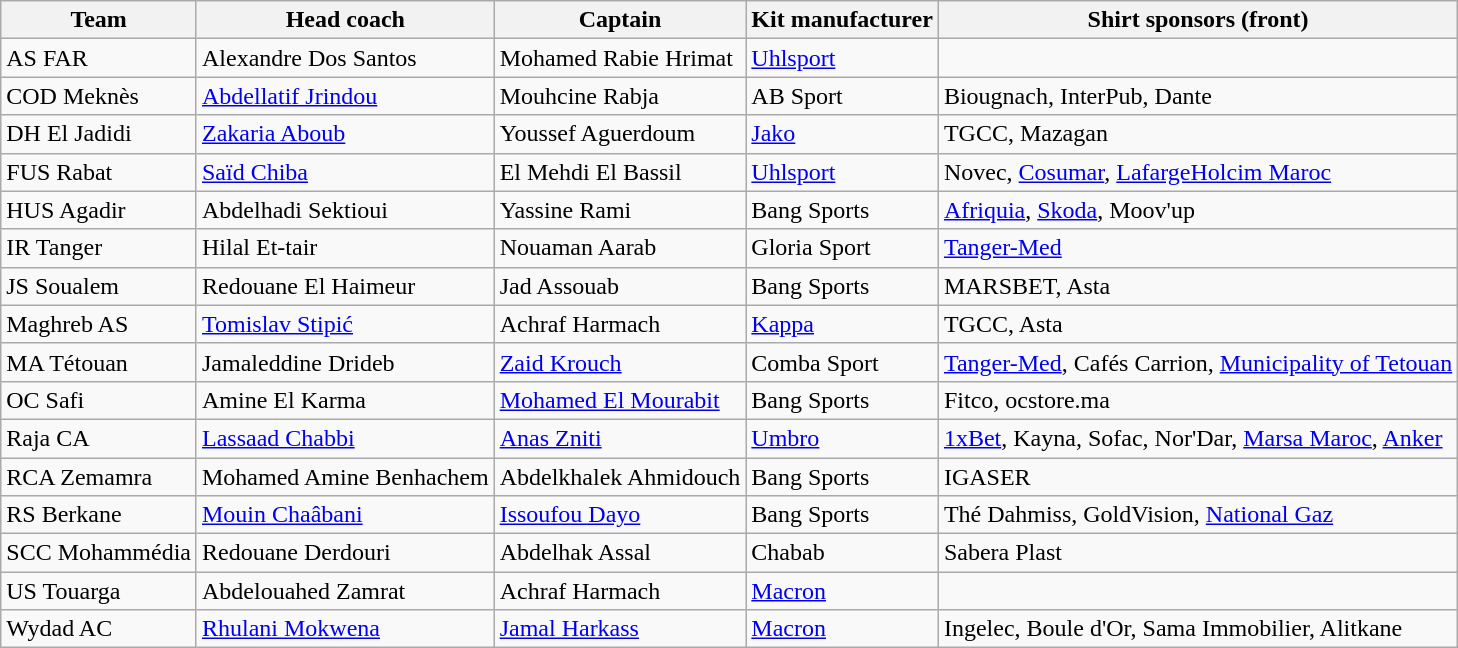<table class="wikitable sortable" style="text-align: left;">
<tr>
<th>Team</th>
<th>Head coach</th>
<th>Captain</th>
<th>Kit manufacturer</th>
<th>Shirt sponsors (front)</th>
</tr>
<tr>
<td>AS FAR</td>
<td> Alexandre Dos Santos</td>
<td> Mohamed Rabie Hrimat</td>
<td> <a href='#'>Uhlsport</a></td>
<td></td>
</tr>
<tr>
<td>COD Meknès</td>
<td> <a href='#'>Abdellatif Jrindou</a></td>
<td> Mouhcine Rabja</td>
<td> AB Sport</td>
<td>Biougnach, InterPub, Dante</td>
</tr>
<tr>
<td>DH El Jadidi</td>
<td> <a href='#'>Zakaria Aboub</a></td>
<td> Youssef Aguerdoum</td>
<td> <a href='#'>Jako</a></td>
<td>TGCC, Mazagan</td>
</tr>
<tr>
<td>FUS Rabat</td>
<td> <a href='#'>Saïd Chiba</a></td>
<td> El Mehdi El Bassil</td>
<td> <a href='#'>Uhlsport</a></td>
<td>Novec, <a href='#'>Cosumar</a>, <a href='#'>LafargeHolcim Maroc</a></td>
</tr>
<tr>
<td>HUS Agadir</td>
<td> Abdelhadi Sektioui</td>
<td> Yassine Rami</td>
<td> Bang Sports</td>
<td><a href='#'>Afriquia</a>, <a href='#'>Skoda</a>, Moov'up</td>
</tr>
<tr>
<td>IR Tanger</td>
<td> Hilal Et-tair</td>
<td> Nouaman Aarab</td>
<td> Gloria Sport</td>
<td><a href='#'>Tanger-Med</a></td>
</tr>
<tr>
<td>JS Soualem</td>
<td> Redouane El Haimeur</td>
<td> Jad Assouab</td>
<td> Bang Sports</td>
<td>MARSBET, Asta</td>
</tr>
<tr>
<td>Maghreb AS</td>
<td> <a href='#'>Tomislav Stipić</a></td>
<td> Achraf Harmach</td>
<td> <a href='#'>Kappa</a></td>
<td>TGCC, Asta</td>
</tr>
<tr>
<td>MA Tétouan</td>
<td> Jamaleddine Drideb</td>
<td> <a href='#'>Zaid Krouch</a></td>
<td> Comba Sport</td>
<td><a href='#'>Tanger-Med</a>, Cafés Carrion, <a href='#'>Municipality of Tetouan</a></td>
</tr>
<tr>
<td>OC Safi</td>
<td> Amine El Karma</td>
<td> <a href='#'>Mohamed El Mourabit</a></td>
<td> Bang Sports</td>
<td>Fitco, ocstore.ma</td>
</tr>
<tr>
<td>Raja CA</td>
<td> <a href='#'>Lassaad Chabbi</a></td>
<td> <a href='#'>Anas Zniti</a></td>
<td> <a href='#'>Umbro</a></td>
<td><a href='#'>1xBet</a>, Kayna, Sofac, Nor'Dar, <a href='#'>Marsa Maroc</a>, <a href='#'>Anker</a></td>
</tr>
<tr>
<td>RCA Zemamra</td>
<td> Mohamed Amine Benhachem</td>
<td> Abdelkhalek Ahmidouch</td>
<td> Bang Sports</td>
<td>IGASER</td>
</tr>
<tr>
<td>RS Berkane</td>
<td> <a href='#'>Mouin Chaâbani</a></td>
<td> <a href='#'>Issoufou Dayo</a></td>
<td> Bang Sports</td>
<td>Thé Dahmiss, GoldVision, <a href='#'>National Gaz</a></td>
</tr>
<tr>
<td>SCC Mohammédia</td>
<td> Redouane Derdouri</td>
<td> Abdelhak Assal</td>
<td> Chabab</td>
<td>Sabera Plast</td>
</tr>
<tr>
<td>US Touarga</td>
<td> Abdelouahed Zamrat</td>
<td> Achraf Harmach</td>
<td> <a href='#'>Macron</a></td>
<td></td>
</tr>
<tr>
<td>Wydad AC</td>
<td> <a href='#'>Rhulani Mokwena</a></td>
<td> <a href='#'>Jamal Harkass</a></td>
<td> <a href='#'>Macron</a></td>
<td>Ingelec, Boule d'Or, Sama Immobilier, Alitkane</td>
</tr>
</table>
